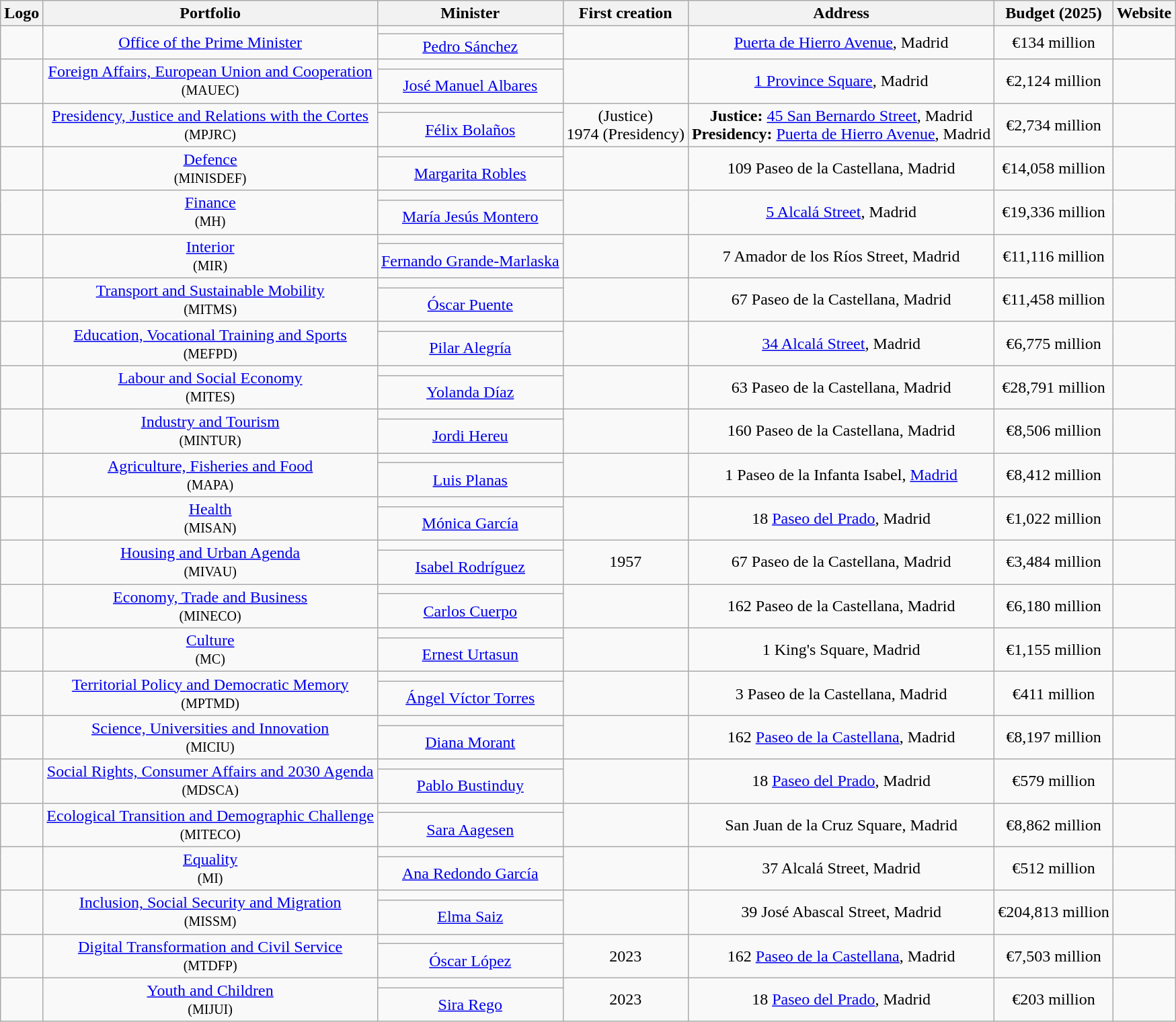<table class="wikitable" style="text-align:Center">
<tr>
<th>Logo</th>
<th>Portfolio</th>
<th>Minister</th>
<th>First creation</th>
<th>Address</th>
<th>Budget (2025)</th>
<th>Website</th>
</tr>
<tr>
<td rowspan=2></td>
<td rowspan=2><a href='#'>Office of the Prime Minister</a></td>
<td></td>
<td rowspan=2></td>
<td rowspan=2><a href='#'>Puerta de Hierro Avenue</a>, Madrid</td>
<td rowspan=2>€134 million</td>
<td rowspan=2></td>
</tr>
<tr>
<td><a href='#'>Pedro Sánchez</a></td>
</tr>
<tr>
<td rowspan=2></td>
<td rowspan=2><a href='#'>Foreign Affairs, European Union and Cooperation</a><br><small>(MAUEC)</small></td>
<td></td>
<td rowspan=2></td>
<td rowspan=2><a href='#'>1 Province Square</a>, Madrid</td>
<td rowspan=2>€2,124 million</td>
<td rowspan=2></td>
</tr>
<tr>
<td><a href='#'>José Manuel Albares</a></td>
</tr>
<tr>
<td rowspan=2></td>
<td rowspan=2><a href='#'>Presidency, Justice and Relations with the Cortes</a><br><small>(MPJRC)</small></td>
<td></td>
<td rowspan=2> (Justice)<br>1974 (Presidency)</td>
<td rowspan=2><strong>Justice:</strong> <a href='#'>45 San Bernardo Street</a>, Madrid<br><strong>Presidency:</strong> <a href='#'>Puerta de Hierro Avenue</a>, Madrid</td>
<td rowspan=2>€2,734 million</td>
<td rowspan=2><br></td>
</tr>
<tr>
<td><a href='#'>Félix Bolaños</a></td>
</tr>
<tr>
<td rowspan=2></td>
<td rowspan=2><a href='#'>Defence</a><br><small>(MINISDEF)</small></td>
<td></td>
<td rowspan=2></td>
<td rowspan=2>109 Paseo de la Castellana, Madrid</td>
<td rowspan=2>€14,058 million</td>
<td rowspan=2></td>
</tr>
<tr>
<td><a href='#'>Margarita Robles</a></td>
</tr>
<tr>
<td rowspan=2></td>
<td rowspan=2><a href='#'>Finance</a><br><small>(MH)</small></td>
<td></td>
<td rowspan=2></td>
<td rowspan=2><a href='#'>5 Alcalá Street</a>, Madrid</td>
<td rowspan=2>€19,336 million</td>
<td rowspan=2></td>
</tr>
<tr>
<td><a href='#'>María Jesús Montero</a></td>
</tr>
<tr>
<td rowspan=2></td>
<td rowspan=2><a href='#'>Interior</a><br><small>(MIR)</small></td>
<td></td>
<td rowspan=2></td>
<td rowspan=2>7 Amador de los Ríos Street, Madrid</td>
<td rowspan=2>€11,116 million</td>
<td rowspan=2></td>
</tr>
<tr>
<td><a href='#'>Fernando Grande-Marlaska</a></td>
</tr>
<tr>
<td rowspan=2></td>
<td rowspan=2><a href='#'>Transport and Sustainable Mobility</a><br><small>(MITMS)</small></td>
<td></td>
<td rowspan=2></td>
<td rowspan=2>67 Paseo de la Castellana, Madrid</td>
<td rowspan=2>€11,458 million</td>
<td rowspan=2></td>
</tr>
<tr>
<td><a href='#'>Óscar Puente</a></td>
</tr>
<tr>
<td rowspan=2></td>
<td rowspan=2><a href='#'>Education, Vocational Training and Sports</a><br><small>(MEFPD)</small></td>
<td></td>
<td rowspan=2></td>
<td rowspan=2><a href='#'>34 Alcalá Street</a>, Madrid</td>
<td rowspan=2>€6,775 million</td>
<td rowspan=2></td>
</tr>
<tr>
<td><a href='#'>Pilar Alegría</a></td>
</tr>
<tr>
<td rowspan=2></td>
<td rowspan=2><a href='#'>Labour and Social Economy</a><br><small>(MITES)</small></td>
<td></td>
<td rowspan=2></td>
<td rowspan=2>63 Paseo de la Castellana, Madrid</td>
<td rowspan=2>€28,791 million</td>
<td rowspan=2></td>
</tr>
<tr>
<td><a href='#'>Yolanda Díaz</a></td>
</tr>
<tr>
<td rowspan=2></td>
<td rowspan=2><a href='#'>Industry and Tourism</a><br><small>(MINTUR)</small></td>
<td></td>
<td rowspan=2></td>
<td rowspan=2>160 Paseo de la Castellana, Madrid</td>
<td rowspan=2>€8,506 million</td>
<td rowspan=2></td>
</tr>
<tr>
<td><a href='#'>Jordi Hereu</a></td>
</tr>
<tr>
<td rowspan=2></td>
<td rowspan=2><a href='#'>Agriculture, Fisheries and Food</a><br><small>(MAPA)</small></td>
<td></td>
<td rowspan=2></td>
<td rowspan=2>1 Paseo de la Infanta Isabel, <a href='#'>Madrid</a></td>
<td rowspan=2>€8,412 million</td>
<td rowspan=2></td>
</tr>
<tr>
<td><a href='#'>Luis Planas</a></td>
</tr>
<tr>
<td rowspan=2></td>
<td rowspan=2><a href='#'>Health</a><br><small>(MISAN)</small></td>
<td></td>
<td rowspan=2></td>
<td rowspan=2>18 <a href='#'>Paseo del Prado</a>, Madrid</td>
<td rowspan=2>€1,022 million</td>
<td rowspan=2></td>
</tr>
<tr>
<td><a href='#'>Mónica García</a></td>
</tr>
<tr>
<td rowspan=2></td>
<td rowspan=2><a href='#'>Housing and Urban Agenda</a><br><small>(MIVAU)</small></td>
<td></td>
<td rowspan=2>1957</td>
<td rowspan=2>67 Paseo de la Castellana, Madrid</td>
<td rowspan=2>€3,484 million</td>
<td rowspan=2></td>
</tr>
<tr>
<td><a href='#'>Isabel Rodríguez</a></td>
</tr>
<tr>
<td rowspan=2></td>
<td rowspan=2><a href='#'>Economy, Trade and Business</a><br><small>(MINECO)</small></td>
<td></td>
<td rowspan=2></td>
<td rowspan=2>162 Paseo de la Castellana, Madrid</td>
<td rowspan=2>€6,180 million</td>
<td rowspan=2></td>
</tr>
<tr>
<td><a href='#'>Carlos Cuerpo</a></td>
</tr>
<tr>
<td rowspan=2></td>
<td rowspan=2><a href='#'>Culture</a><br><small>(MC)</small></td>
<td></td>
<td rowspan=2></td>
<td rowspan=2>1 King's Square, Madrid</td>
<td rowspan=2>€1,155 million</td>
<td rowspan=2></td>
</tr>
<tr>
<td><a href='#'>Ernest Urtasun</a></td>
</tr>
<tr>
<td rowspan=2></td>
<td rowspan=2><a href='#'>Territorial Policy and Democratic Memory</a><br><small>(MPTMD)</small></td>
<td></td>
<td rowspan=2></td>
<td rowspan=2>3 Paseo de la Castellana, Madrid</td>
<td rowspan=2>€411 million</td>
<td rowspan=2></td>
</tr>
<tr>
<td><a href='#'>Ángel Víctor Torres</a></td>
</tr>
<tr>
<td rowspan=2></td>
<td rowspan=2><a href='#'>Science, Universities and Innovation</a><br><small>(MICIU)</small></td>
<td></td>
<td rowspan=2></td>
<td rowspan=2>162 <a href='#'>Paseo de la Castellana</a>, Madrid</td>
<td rowspan=2>€8,197 million</td>
<td rowspan=2></td>
</tr>
<tr>
<td><a href='#'>Diana Morant</a></td>
</tr>
<tr>
<td rowspan=2></td>
<td rowspan=2><a href='#'>Social Rights, Consumer Affairs and 2030 Agenda</a><br><small>(MDSCA)</small></td>
<td></td>
<td rowspan=2></td>
<td rowspan=2>18 <a href='#'>Paseo del Prado</a>, Madrid</td>
<td rowspan=2>€579 million</td>
<td rowspan=2></td>
</tr>
<tr>
<td><a href='#'>Pablo Bustinduy</a></td>
</tr>
<tr>
<td rowspan=2></td>
<td rowspan=2><a href='#'>Ecological Transition and Demographic Challenge</a><br><small>(MITECO)</small></td>
<td></td>
<td rowspan=2></td>
<td rowspan=2>San Juan de la Cruz Square, Madrid</td>
<td rowspan=2>€8,862 million</td>
<td rowspan=2></td>
</tr>
<tr>
<td><a href='#'>Sara Aagesen</a></td>
</tr>
<tr>
<td rowspan=2></td>
<td rowspan=2><a href='#'>Equality</a><br><small>(MI)</small></td>
<td></td>
<td rowspan=2></td>
<td rowspan=2>37 Alcalá Street, Madrid</td>
<td rowspan=2>€512 million</td>
<td rowspan=2></td>
</tr>
<tr>
<td><a href='#'>Ana Redondo García</a></td>
</tr>
<tr>
<td rowspan=2></td>
<td rowspan=2><a href='#'>Inclusion, Social Security and Migration</a><br><small>(MISSM)</small></td>
<td></td>
<td rowspan=2></td>
<td rowspan=2>39 José Abascal Street, Madrid</td>
<td rowspan=2>€204,813 million</td>
<td rowspan=2></td>
</tr>
<tr>
<td><a href='#'>Elma Saiz</a></td>
</tr>
<tr>
<td rowspan=2></td>
<td rowspan=2><a href='#'>Digital Transformation and Civil Service</a><br><small>(MTDFP)</small></td>
<td></td>
<td rowspan=2>2023</td>
<td rowspan=2>162 <a href='#'>Paseo de la Castellana</a>, Madrid</td>
<td rowspan=2>€7,503 million</td>
<td rowspan=2></td>
</tr>
<tr>
<td><a href='#'>Óscar López</a></td>
</tr>
<tr>
<td rowspan=2></td>
<td rowspan=2><a href='#'>Youth and Children</a><br><small>(MIJUI)</small></td>
<td></td>
<td rowspan=2>2023</td>
<td rowspan=2>18 <a href='#'>Paseo del Prado</a>, Madrid</td>
<td rowspan=2>€203 million</td>
<td rowspan=2></td>
</tr>
<tr>
<td><a href='#'>Sira Rego</a></td>
</tr>
</table>
